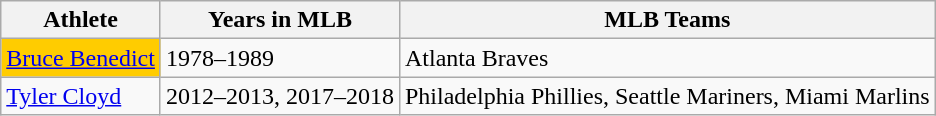<table class="wikitable">
<tr>
<th>Athlete</th>
<th>Years in MLB</th>
<th>MLB Teams</th>
</tr>
<tr>
<td bgcolor="#FFCC00"><a href='#'>Bruce Benedict</a></td>
<td>1978–1989</td>
<td>Atlanta Braves</td>
</tr>
<tr>
<td><a href='#'>Tyler Cloyd</a></td>
<td>2012–2013, 2017–2018</td>
<td>Philadelphia Phillies, Seattle Mariners, Miami Marlins</td>
</tr>
</table>
